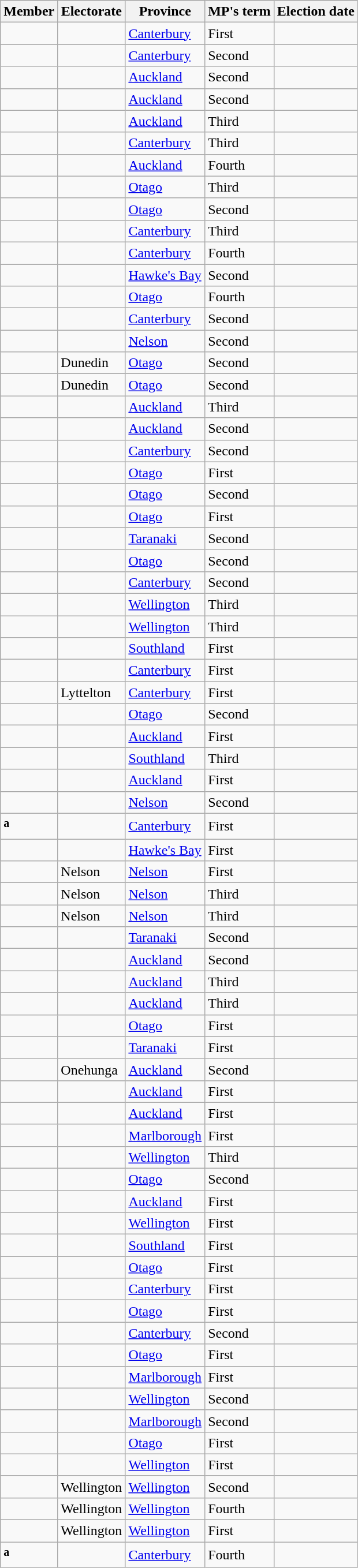<table class="wikitable sortable" style="padding-right:1em;">
<tr>
<th>Member </th>
<th>Electorate </th>
<th>Province</th>
<th>MP's term </th>
<th>Election date </th>
</tr>
<tr>
<td></td>
<td></td>
<td><a href='#'>Canterbury</a></td>
<td>First</td>
<td></td>
</tr>
<tr>
<td></td>
<td></td>
<td><a href='#'>Canterbury</a></td>
<td>Second</td>
<td></td>
</tr>
<tr>
<td></td>
<td></td>
<td><a href='#'>Auckland</a></td>
<td>Second</td>
<td></td>
</tr>
<tr>
<td></td>
<td></td>
<td><a href='#'>Auckland</a></td>
<td>Second</td>
<td></td>
</tr>
<tr>
<td></td>
<td></td>
<td><a href='#'>Auckland</a></td>
<td>Third</td>
<td></td>
</tr>
<tr>
<td></td>
<td></td>
<td><a href='#'>Canterbury</a></td>
<td>Third</td>
<td></td>
</tr>
<tr>
<td></td>
<td></td>
<td><a href='#'>Auckland</a></td>
<td>Fourth</td>
<td></td>
</tr>
<tr>
<td></td>
<td></td>
<td><a href='#'>Otago</a></td>
<td>Third</td>
<td></td>
</tr>
<tr>
<td></td>
<td></td>
<td><a href='#'>Otago</a></td>
<td>Second</td>
<td></td>
</tr>
<tr>
<td></td>
<td></td>
<td><a href='#'>Canterbury</a></td>
<td>Third</td>
<td></td>
</tr>
<tr>
<td></td>
<td></td>
<td><a href='#'>Canterbury</a></td>
<td>Fourth</td>
<td></td>
</tr>
<tr>
<td></td>
<td></td>
<td><a href='#'>Hawke's Bay</a></td>
<td>Second</td>
<td></td>
</tr>
<tr>
<td></td>
<td></td>
<td><a href='#'>Otago</a></td>
<td>Fourth</td>
<td></td>
</tr>
<tr>
<td></td>
<td></td>
<td><a href='#'>Canterbury</a></td>
<td>Second</td>
<td></td>
</tr>
<tr>
<td></td>
<td></td>
<td><a href='#'>Nelson</a></td>
<td>Second</td>
<td></td>
</tr>
<tr>
<td></td>
<td><span>Dunedin</span></td>
<td><a href='#'>Otago</a></td>
<td>Second</td>
<td></td>
</tr>
<tr>
<td></td>
<td><span>Dunedin</span></td>
<td><a href='#'>Otago</a></td>
<td>Second</td>
<td></td>
</tr>
<tr>
<td></td>
<td></td>
<td><a href='#'>Auckland</a></td>
<td>Third</td>
<td></td>
</tr>
<tr>
<td></td>
<td></td>
<td><a href='#'>Auckland</a></td>
<td>Second</td>
<td></td>
</tr>
<tr>
<td></td>
<td></td>
<td><a href='#'>Canterbury</a></td>
<td>Second</td>
<td></td>
</tr>
<tr>
<td></td>
<td></td>
<td><a href='#'>Otago</a></td>
<td>First</td>
<td></td>
</tr>
<tr>
<td></td>
<td></td>
<td><a href='#'>Otago</a></td>
<td>Second</td>
<td></td>
</tr>
<tr>
<td></td>
<td></td>
<td><a href='#'>Otago</a></td>
<td>First</td>
<td></td>
</tr>
<tr>
<td></td>
<td></td>
<td><a href='#'>Taranaki</a></td>
<td>Second</td>
<td></td>
</tr>
<tr>
<td></td>
<td></td>
<td><a href='#'>Otago</a></td>
<td>Second</td>
<td></td>
</tr>
<tr>
<td></td>
<td></td>
<td><a href='#'>Canterbury</a></td>
<td>Second</td>
<td></td>
</tr>
<tr>
<td></td>
<td></td>
<td><a href='#'>Wellington</a></td>
<td>Third</td>
<td></td>
</tr>
<tr>
<td></td>
<td></td>
<td><a href='#'>Wellington</a></td>
<td>Third</td>
<td></td>
</tr>
<tr>
<td></td>
<td></td>
<td><a href='#'>Southland</a></td>
<td>First</td>
<td></td>
</tr>
<tr>
<td></td>
<td></td>
<td><a href='#'>Canterbury</a></td>
<td>First</td>
<td></td>
</tr>
<tr>
<td></td>
<td><span>Lyttelton</span></td>
<td><a href='#'>Canterbury</a></td>
<td>First</td>
<td></td>
</tr>
<tr>
<td></td>
<td></td>
<td><a href='#'>Otago</a></td>
<td>Second</td>
<td></td>
</tr>
<tr>
<td></td>
<td></td>
<td><a href='#'>Auckland</a></td>
<td>First</td>
<td></td>
</tr>
<tr>
<td></td>
<td></td>
<td><a href='#'>Southland</a></td>
<td>Third</td>
<td></td>
</tr>
<tr>
<td></td>
<td></td>
<td><a href='#'>Auckland</a></td>
<td>First</td>
<td></td>
</tr>
<tr>
<td></td>
<td></td>
<td><a href='#'>Nelson</a></td>
<td>Second</td>
<td></td>
</tr>
<tr>
<td><sup><strong>a</strong></sup></td>
<td></td>
<td><a href='#'>Canterbury</a></td>
<td>First</td>
<td></td>
</tr>
<tr>
<td></td>
<td></td>
<td><a href='#'>Hawke's Bay</a></td>
<td>First</td>
<td></td>
</tr>
<tr>
<td></td>
<td><span>Nelson</span></td>
<td><a href='#'>Nelson</a></td>
<td>First</td>
<td></td>
</tr>
<tr>
<td></td>
<td><span>Nelson</span></td>
<td><a href='#'>Nelson</a></td>
<td>Third</td>
<td></td>
</tr>
<tr>
<td></td>
<td><span>Nelson</span></td>
<td><a href='#'>Nelson</a></td>
<td>Third</td>
<td></td>
</tr>
<tr>
<td></td>
<td></td>
<td><a href='#'>Taranaki</a></td>
<td>Second</td>
<td></td>
</tr>
<tr>
<td></td>
<td></td>
<td><a href='#'>Auckland</a></td>
<td>Second</td>
<td></td>
</tr>
<tr>
<td></td>
<td></td>
<td><a href='#'>Auckland</a></td>
<td>Third</td>
<td></td>
</tr>
<tr>
<td></td>
<td></td>
<td><a href='#'>Auckland</a></td>
<td>Third</td>
<td></td>
</tr>
<tr>
<td></td>
<td></td>
<td><a href='#'>Otago</a></td>
<td>First</td>
<td></td>
</tr>
<tr>
<td></td>
<td></td>
<td><a href='#'>Taranaki</a></td>
<td>First</td>
<td></td>
</tr>
<tr>
<td></td>
<td><span>Onehunga</span></td>
<td><a href='#'>Auckland</a></td>
<td>Second</td>
<td></td>
</tr>
<tr>
<td></td>
<td></td>
<td><a href='#'>Auckland</a></td>
<td>First</td>
<td></td>
</tr>
<tr>
<td></td>
<td></td>
<td><a href='#'>Auckland</a></td>
<td>First</td>
<td></td>
</tr>
<tr>
<td></td>
<td></td>
<td><a href='#'>Marlborough</a></td>
<td>First</td>
<td></td>
</tr>
<tr>
<td></td>
<td></td>
<td><a href='#'>Wellington</a></td>
<td>Third</td>
<td></td>
</tr>
<tr>
<td></td>
<td></td>
<td><a href='#'>Otago</a></td>
<td>Second</td>
<td></td>
</tr>
<tr>
<td></td>
<td></td>
<td><a href='#'>Auckland</a></td>
<td>First</td>
<td></td>
</tr>
<tr>
<td></td>
<td></td>
<td><a href='#'>Wellington</a></td>
<td>First</td>
<td></td>
</tr>
<tr>
<td></td>
<td></td>
<td><a href='#'>Southland</a></td>
<td>First</td>
<td></td>
</tr>
<tr>
<td></td>
<td></td>
<td><a href='#'>Otago</a></td>
<td>First</td>
<td></td>
</tr>
<tr>
<td></td>
<td></td>
<td><a href='#'>Canterbury</a></td>
<td>First</td>
<td></td>
</tr>
<tr>
<td></td>
<td></td>
<td><a href='#'>Otago</a></td>
<td>First</td>
<td></td>
</tr>
<tr>
<td></td>
<td></td>
<td><a href='#'>Canterbury</a></td>
<td>Second</td>
<td></td>
</tr>
<tr>
<td></td>
<td></td>
<td><a href='#'>Otago</a></td>
<td>First</td>
<td></td>
</tr>
<tr>
<td></td>
<td></td>
<td><a href='#'>Marlborough</a></td>
<td>First</td>
<td></td>
</tr>
<tr>
<td></td>
<td></td>
<td><a href='#'>Wellington</a></td>
<td>Second</td>
<td></td>
</tr>
<tr>
<td></td>
<td></td>
<td><a href='#'>Marlborough</a></td>
<td>Second</td>
<td></td>
</tr>
<tr>
<td></td>
<td></td>
<td><a href='#'>Otago</a></td>
<td>First</td>
<td></td>
</tr>
<tr>
<td></td>
<td></td>
<td><a href='#'>Wellington</a></td>
<td>First</td>
<td></td>
</tr>
<tr>
<td></td>
<td><span>Wellington</span></td>
<td><a href='#'>Wellington</a></td>
<td>Second</td>
<td></td>
</tr>
<tr>
<td></td>
<td><span>Wellington</span></td>
<td><a href='#'>Wellington</a></td>
<td>Fourth</td>
<td></td>
</tr>
<tr>
<td></td>
<td><span>Wellington</span></td>
<td><a href='#'>Wellington</a></td>
<td>First</td>
<td></td>
</tr>
<tr>
<td><sup><strong>a</strong></sup></td>
<td></td>
<td><a href='#'>Canterbury</a></td>
<td>Fourth</td>
<td></td>
</tr>
</table>
